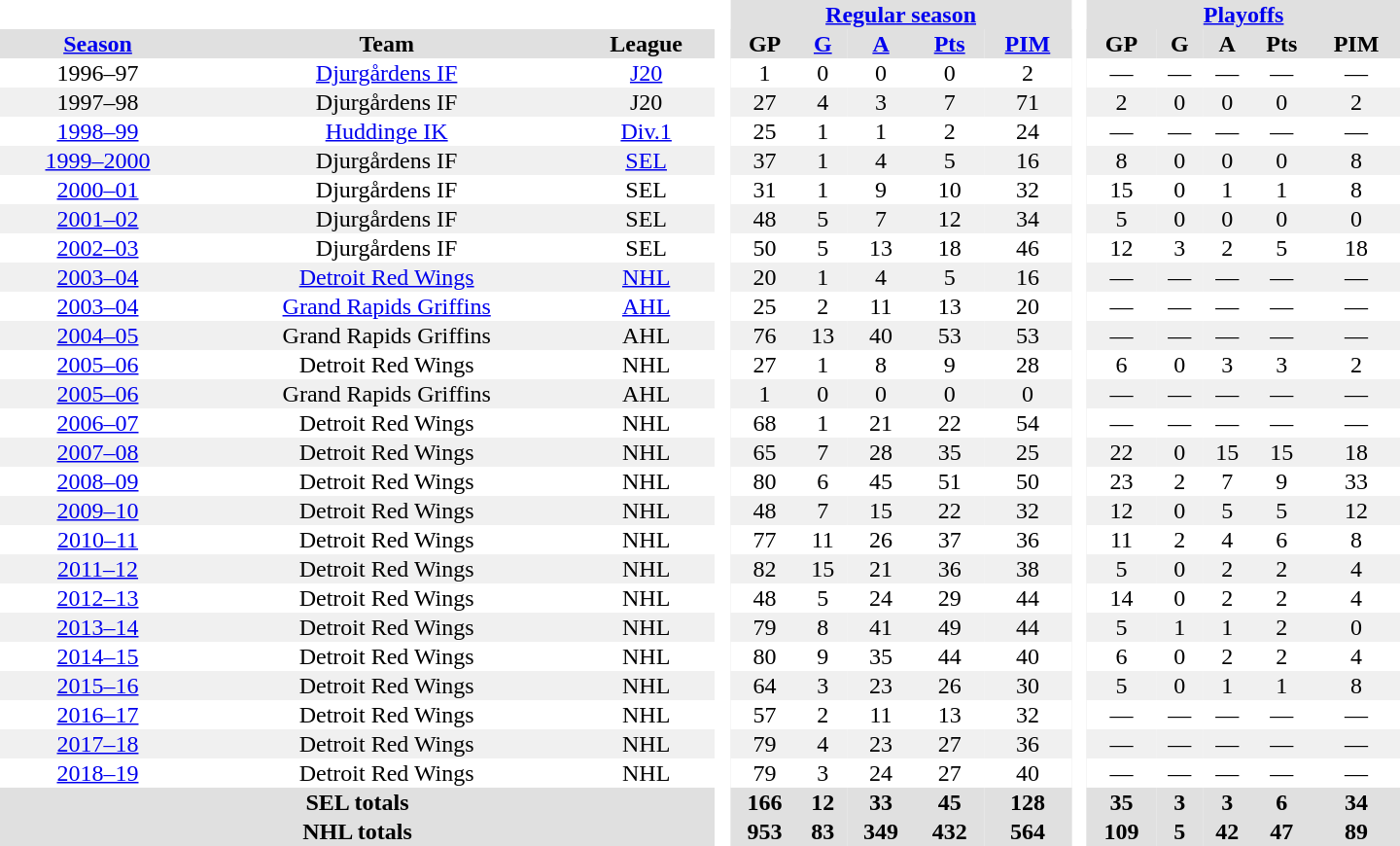<table border="0" cellpadding="1" cellspacing="0" style="text-align:center; width:60em">
<tr bgcolor="#e0e0e0">
<th colspan="3" bgcolor="#ffffff"> </th>
<th rowspan="99" bgcolor="#ffffff"> </th>
<th colspan="5"><a href='#'>Regular season</a></th>
<th rowspan="99" bgcolor="#ffffff"> </th>
<th colspan="5"><a href='#'>Playoffs</a></th>
</tr>
<tr bgcolor="#e0e0e0">
<th><a href='#'>Season</a></th>
<th>Team</th>
<th>League</th>
<th>GP</th>
<th><a href='#'>G</a></th>
<th><a href='#'>A</a></th>
<th><a href='#'>Pts</a></th>
<th><a href='#'>PIM</a></th>
<th>GP</th>
<th>G</th>
<th>A</th>
<th>Pts</th>
<th>PIM</th>
</tr>
<tr>
<td>1996–97</td>
<td><a href='#'>Djurgårdens IF</a></td>
<td><a href='#'>J20</a></td>
<td>1</td>
<td>0</td>
<td>0</td>
<td>0</td>
<td>2</td>
<td>—</td>
<td>—</td>
<td>—</td>
<td>—</td>
<td>—</td>
</tr>
<tr bgcolor="#f0f0f0">
<td>1997–98</td>
<td>Djurgårdens IF</td>
<td>J20</td>
<td>27</td>
<td>4</td>
<td>3</td>
<td>7</td>
<td>71</td>
<td>2</td>
<td>0</td>
<td>0</td>
<td>0</td>
<td>2</td>
</tr>
<tr>
<td><a href='#'>1998–99</a></td>
<td><a href='#'>Huddinge IK</a></td>
<td><a href='#'>Div.1</a></td>
<td>25</td>
<td>1</td>
<td>1</td>
<td>2</td>
<td>24</td>
<td>—</td>
<td>—</td>
<td>—</td>
<td>—</td>
<td>—</td>
</tr>
<tr bgcolor="#f0f0f0">
<td><a href='#'>1999–2000</a></td>
<td>Djurgårdens IF</td>
<td><a href='#'>SEL</a></td>
<td>37</td>
<td>1</td>
<td>4</td>
<td>5</td>
<td>16</td>
<td>8</td>
<td>0</td>
<td>0</td>
<td>0</td>
<td>8</td>
</tr>
<tr>
<td><a href='#'>2000–01</a></td>
<td>Djurgårdens IF</td>
<td>SEL</td>
<td>31</td>
<td>1</td>
<td>9</td>
<td>10</td>
<td>32</td>
<td>15</td>
<td>0</td>
<td>1</td>
<td>1</td>
<td>8</td>
</tr>
<tr bgcolor="#f0f0f0">
<td><a href='#'>2001–02</a></td>
<td>Djurgårdens IF</td>
<td>SEL</td>
<td>48</td>
<td>5</td>
<td>7</td>
<td>12</td>
<td>34</td>
<td>5</td>
<td>0</td>
<td>0</td>
<td>0</td>
<td>0</td>
</tr>
<tr>
<td><a href='#'>2002–03</a></td>
<td>Djurgårdens IF</td>
<td>SEL</td>
<td>50</td>
<td>5</td>
<td>13</td>
<td>18</td>
<td>46</td>
<td>12</td>
<td>3</td>
<td>2</td>
<td>5</td>
<td>18</td>
</tr>
<tr bgcolor="#f0f0f0">
<td><a href='#'>2003–04</a></td>
<td><a href='#'>Detroit Red Wings</a></td>
<td><a href='#'>NHL</a></td>
<td>20</td>
<td>1</td>
<td>4</td>
<td>5</td>
<td>16</td>
<td>—</td>
<td>—</td>
<td>—</td>
<td>—</td>
<td>—</td>
</tr>
<tr>
<td><a href='#'>2003–04</a></td>
<td><a href='#'>Grand Rapids Griffins</a></td>
<td><a href='#'>AHL</a></td>
<td>25</td>
<td>2</td>
<td>11</td>
<td>13</td>
<td>20</td>
<td>—</td>
<td>—</td>
<td>—</td>
<td>—</td>
<td>—</td>
</tr>
<tr bgcolor="#f0f0f0">
<td><a href='#'>2004–05</a></td>
<td>Grand Rapids Griffins</td>
<td>AHL</td>
<td>76</td>
<td>13</td>
<td>40</td>
<td>53</td>
<td>53</td>
<td>—</td>
<td>—</td>
<td>—</td>
<td>—</td>
<td>—</td>
</tr>
<tr>
<td><a href='#'>2005–06</a></td>
<td>Detroit Red Wings</td>
<td>NHL</td>
<td>27</td>
<td>1</td>
<td>8</td>
<td>9</td>
<td>28</td>
<td>6</td>
<td>0</td>
<td>3</td>
<td>3</td>
<td>2</td>
</tr>
<tr bgcolor="#f0f0f0">
<td><a href='#'>2005–06</a></td>
<td>Grand Rapids Griffins</td>
<td>AHL</td>
<td>1</td>
<td>0</td>
<td>0</td>
<td>0</td>
<td>0</td>
<td>—</td>
<td>—</td>
<td>—</td>
<td>—</td>
<td>—</td>
</tr>
<tr>
<td><a href='#'>2006–07</a></td>
<td>Detroit Red Wings</td>
<td>NHL</td>
<td>68</td>
<td>1</td>
<td>21</td>
<td>22</td>
<td>54</td>
<td>—</td>
<td>—</td>
<td>—</td>
<td>—</td>
<td>—</td>
</tr>
<tr bgcolor="#f0f0f0">
<td><a href='#'>2007–08</a></td>
<td>Detroit Red Wings</td>
<td>NHL</td>
<td>65</td>
<td>7</td>
<td>28</td>
<td>35</td>
<td>25</td>
<td>22</td>
<td>0</td>
<td>15</td>
<td>15</td>
<td>18</td>
</tr>
<tr>
<td><a href='#'>2008–09</a></td>
<td>Detroit Red Wings</td>
<td>NHL</td>
<td>80</td>
<td>6</td>
<td>45</td>
<td>51</td>
<td>50</td>
<td>23</td>
<td>2</td>
<td>7</td>
<td>9</td>
<td>33</td>
</tr>
<tr bgcolor="#f0f0f0">
<td><a href='#'>2009–10</a></td>
<td>Detroit Red Wings</td>
<td>NHL</td>
<td>48</td>
<td>7</td>
<td>15</td>
<td>22</td>
<td>32</td>
<td>12</td>
<td>0</td>
<td>5</td>
<td>5</td>
<td>12</td>
</tr>
<tr>
<td><a href='#'>2010–11</a></td>
<td>Detroit Red Wings</td>
<td>NHL</td>
<td>77</td>
<td>11</td>
<td>26</td>
<td>37</td>
<td>36</td>
<td>11</td>
<td>2</td>
<td>4</td>
<td>6</td>
<td>8</td>
</tr>
<tr>
</tr>
<tr bgcolor="#f0f0f0">
<td><a href='#'>2011–12</a></td>
<td>Detroit Red Wings</td>
<td>NHL</td>
<td>82</td>
<td>15</td>
<td>21</td>
<td>36</td>
<td>38</td>
<td>5</td>
<td>0</td>
<td>2</td>
<td>2</td>
<td>4</td>
</tr>
<tr>
<td><a href='#'>2012–13</a></td>
<td>Detroit Red Wings</td>
<td>NHL</td>
<td>48</td>
<td>5</td>
<td>24</td>
<td>29</td>
<td>44</td>
<td>14</td>
<td>0</td>
<td>2</td>
<td>2</td>
<td>4</td>
</tr>
<tr bgcolor="#f0f0f0">
<td><a href='#'>2013–14</a></td>
<td>Detroit Red Wings</td>
<td>NHL</td>
<td>79</td>
<td>8</td>
<td>41</td>
<td>49</td>
<td>44</td>
<td>5</td>
<td>1</td>
<td>1</td>
<td>2</td>
<td>0</td>
</tr>
<tr>
<td><a href='#'>2014–15</a></td>
<td>Detroit Red Wings</td>
<td>NHL</td>
<td>80</td>
<td>9</td>
<td>35</td>
<td>44</td>
<td>40</td>
<td>6</td>
<td>0</td>
<td>2</td>
<td>2</td>
<td>4</td>
</tr>
<tr bgcolor="#f0f0f0">
<td><a href='#'>2015–16</a></td>
<td>Detroit Red Wings</td>
<td>NHL</td>
<td>64</td>
<td>3</td>
<td>23</td>
<td>26</td>
<td>30</td>
<td>5</td>
<td>0</td>
<td>1</td>
<td>1</td>
<td>8</td>
</tr>
<tr>
<td><a href='#'>2016–17</a></td>
<td>Detroit Red Wings</td>
<td>NHL</td>
<td>57</td>
<td>2</td>
<td>11</td>
<td>13</td>
<td>32</td>
<td>—</td>
<td>—</td>
<td>—</td>
<td>—</td>
<td>—</td>
</tr>
<tr bgcolor="#f0f0f0">
<td><a href='#'>2017–18</a></td>
<td>Detroit Red Wings</td>
<td>NHL</td>
<td>79</td>
<td>4</td>
<td>23</td>
<td>27</td>
<td>36</td>
<td>—</td>
<td>—</td>
<td>—</td>
<td>—</td>
<td>—</td>
</tr>
<tr>
<td><a href='#'>2018–19</a></td>
<td>Detroit Red Wings</td>
<td>NHL</td>
<td>79</td>
<td>3</td>
<td>24</td>
<td>27</td>
<td>40</td>
<td>—</td>
<td>—</td>
<td>—</td>
<td>—</td>
<td>—</td>
</tr>
<tr bgcolor="#e0e0e0">
<th colspan="3">SEL totals</th>
<th>166</th>
<th>12</th>
<th>33</th>
<th>45</th>
<th>128</th>
<th>35</th>
<th>3</th>
<th>3</th>
<th>6</th>
<th>34</th>
</tr>
<tr bgcolor="#e0e0e0">
<th colspan="3">NHL totals</th>
<th>953</th>
<th>83</th>
<th>349</th>
<th>432</th>
<th>564</th>
<th>109</th>
<th>5</th>
<th>42</th>
<th>47</th>
<th>89</th>
</tr>
</table>
